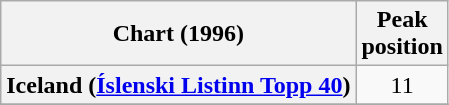<table class="wikitable sortable plainrowheaders" style="text-align:center">
<tr>
<th>Chart (1996)</th>
<th>Peak<br>position</th>
</tr>
<tr>
<th scope="row">Iceland (<a href='#'>Íslenski Listinn Topp 40</a>)</th>
<td>11</td>
</tr>
<tr>
</tr>
<tr>
</tr>
</table>
